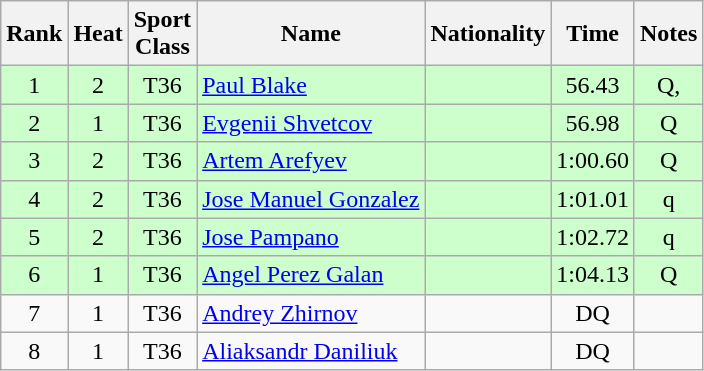<table class="wikitable sortable" style="text-align:center">
<tr>
<th>Rank</th>
<th>Heat</th>
<th>Sport<br>Class</th>
<th>Name</th>
<th>Nationality</th>
<th>Time</th>
<th>Notes</th>
</tr>
<tr bgcolor=ccffcc>
<td>1</td>
<td>2</td>
<td>T36</td>
<td align=left><a href='#'>Paul Blake</a></td>
<td align=left></td>
<td>56.43</td>
<td>Q, </td>
</tr>
<tr bgcolor=ccffcc>
<td>2</td>
<td>1</td>
<td>T36</td>
<td align=left><a href='#'>Evgenii Shvetcov</a></td>
<td align=left></td>
<td>56.98</td>
<td>Q</td>
</tr>
<tr bgcolor=ccffcc>
<td>3</td>
<td>2</td>
<td>T36</td>
<td align=left><a href='#'>Artem Arefyev</a></td>
<td align=left></td>
<td>1:00.60</td>
<td>Q</td>
</tr>
<tr bgcolor=ccffcc>
<td>4</td>
<td>2</td>
<td>T36</td>
<td align=left><a href='#'>Jose Manuel Gonzalez</a></td>
<td align=left></td>
<td>1:01.01</td>
<td>q</td>
</tr>
<tr bgcolor=ccffcc>
<td>5</td>
<td>2</td>
<td>T36</td>
<td align=left><a href='#'>Jose Pampano</a></td>
<td align=left></td>
<td>1:02.72</td>
<td>q</td>
</tr>
<tr bgcolor=ccffcc>
<td>6</td>
<td>1</td>
<td>T36</td>
<td align=left><a href='#'>Angel Perez Galan</a></td>
<td align=left></td>
<td>1:04.13</td>
<td>Q</td>
</tr>
<tr>
<td>7</td>
<td>1</td>
<td>T36</td>
<td align=left><a href='#'>Andrey Zhirnov</a></td>
<td align=left></td>
<td>DQ</td>
<td></td>
</tr>
<tr>
<td>8</td>
<td>1</td>
<td>T36</td>
<td align=left><a href='#'>Aliaksandr Daniliuk</a></td>
<td align=left></td>
<td>DQ</td>
<td></td>
</tr>
</table>
